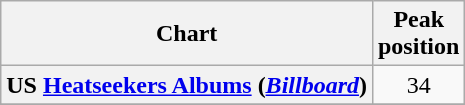<table class="wikitable plainrowheaders sortable" style="text-align:center;" border="1">
<tr>
<th scope="col">Chart</th>
<th scope="col">Peak<br>position</th>
</tr>
<tr>
<th scope="row">US <a href='#'>Heatseekers Albums</a> (<em><a href='#'>Billboard</a></em>)</th>
<td>34</td>
</tr>
<tr>
</tr>
</table>
